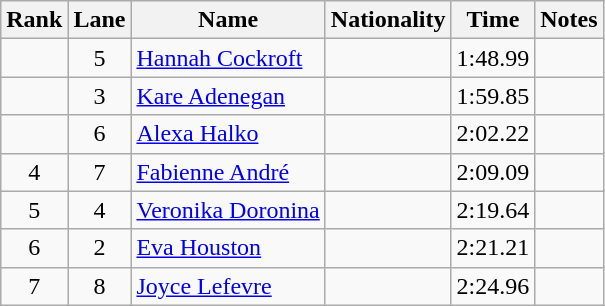<table class="wikitable sortable" style="text-align:center">
<tr>
<th>Rank</th>
<th>Lane</th>
<th>Name</th>
<th>Nationality</th>
<th>Time</th>
<th>Notes</th>
</tr>
<tr>
<td></td>
<td>5</td>
<td align="left"><a href='#'>Hannah Cockroft</a></td>
<td align="left"></td>
<td>1:48.99</td>
<td></td>
</tr>
<tr>
<td></td>
<td>3</td>
<td align="left"><a href='#'>Kare Adenegan</a></td>
<td align="left"></td>
<td>1:59.85</td>
<td></td>
</tr>
<tr>
<td></td>
<td>6</td>
<td align="left"><a href='#'>Alexa Halko</a></td>
<td align="left"></td>
<td>2:02.22</td>
<td></td>
</tr>
<tr>
<td>4</td>
<td>7</td>
<td align="left"><a href='#'>Fabienne André</a></td>
<td align="left"></td>
<td>2:09.09</td>
<td></td>
</tr>
<tr>
<td>5</td>
<td>4</td>
<td align="left"><a href='#'>Veronika Doronina</a></td>
<td align="left"></td>
<td>2:19.64</td>
<td></td>
</tr>
<tr>
<td>6</td>
<td>2</td>
<td align="left"><a href='#'>Eva Houston</a></td>
<td align="left"></td>
<td>2:21.21</td>
<td></td>
</tr>
<tr>
<td>7</td>
<td>8</td>
<td align="left"><a href='#'>Joyce Lefevre</a></td>
<td align="left"></td>
<td>2:24.96</td>
<td></td>
</tr>
</table>
